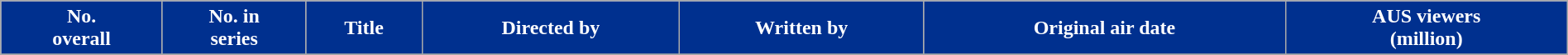<table class="wikitable plainrowheaders" style="width:100%;">
<tr>
<th style="background:#00308F;color:white;">No. <br>overall</th>
<th style="background:#00308F;color:white;">No. in<br>series</th>
<th style="background:#00308F;color:white;">Title</th>
<th style="background:#00308F;color:white;">Directed by</th>
<th style="background:#00308F;color:white;">Written by</th>
<th style="background:#00308F;color:white;">Original air date</th>
<th style="background:#00308F;color:white;">AUS viewers <br>(million)</th>
</tr>
<tr>
</tr>
</table>
